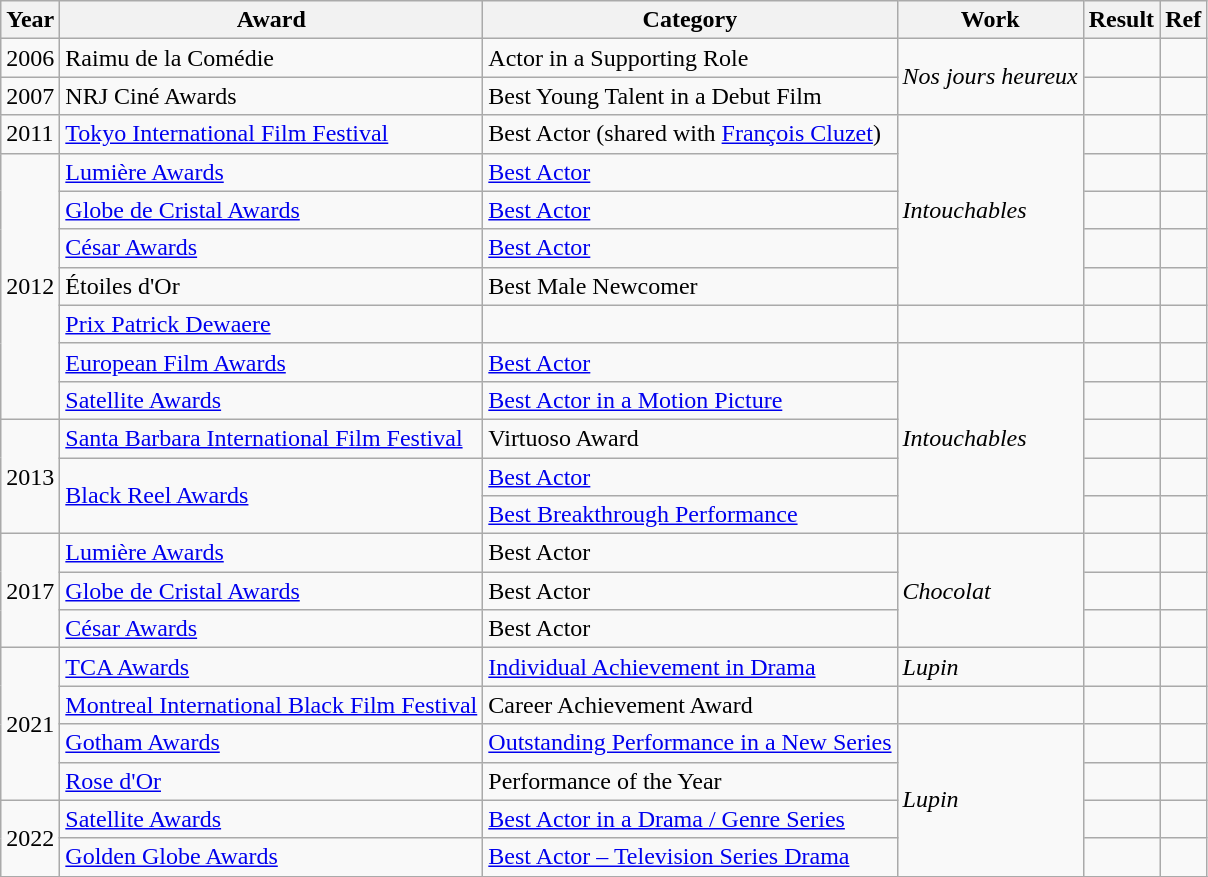<table class="wikitable plainrowheaders">
<tr>
<th>Year</th>
<th>Award</th>
<th>Category</th>
<th>Work</th>
<th>Result</th>
<th>Ref</th>
</tr>
<tr>
<td>2006</td>
<td>Raimu de la Comédie</td>
<td>Actor in a Supporting Role</td>
<td rowspan="2"><em>Nos jours heureux</em></td>
<td></td>
<td></td>
</tr>
<tr>
<td>2007</td>
<td>NRJ Ciné Awards</td>
<td>Best Young Talent in a Debut Film</td>
<td></td>
<td></td>
</tr>
<tr>
<td>2011</td>
<td><a href='#'>Tokyo International Film Festival</a></td>
<td>Best Actor (shared with <a href='#'>François Cluzet</a>)</td>
<td rowspan="5"><em>Intouchables</em></td>
<td></td>
<td></td>
</tr>
<tr>
<td rowspan="7">2012</td>
<td><a href='#'>Lumière Awards</a></td>
<td><a href='#'>Best Actor</a></td>
<td></td>
<td></td>
</tr>
<tr>
<td><a href='#'>Globe de Cristal Awards</a></td>
<td><a href='#'>Best Actor</a></td>
<td></td>
<td></td>
</tr>
<tr>
<td><a href='#'>César Awards</a></td>
<td><a href='#'>Best Actor</a></td>
<td></td>
<td></td>
</tr>
<tr>
<td>Étoiles d'Or</td>
<td>Best Male Newcomer</td>
<td></td>
<td></td>
</tr>
<tr>
<td><a href='#'>Prix Patrick Dewaere</a></td>
<td></td>
<td></td>
<td></td>
<td></td>
</tr>
<tr>
<td><a href='#'>European Film Awards</a></td>
<td><a href='#'>Best Actor</a></td>
<td rowspan="5"><em>Intouchables</em></td>
<td></td>
<td></td>
</tr>
<tr>
<td><a href='#'>Satellite Awards</a></td>
<td><a href='#'>Best Actor in a Motion Picture</a></td>
<td></td>
<td></td>
</tr>
<tr>
<td rowspan="3">2013</td>
<td><a href='#'>Santa Barbara International Film Festival</a></td>
<td>Virtuoso Award</td>
<td></td>
<td></td>
</tr>
<tr>
<td rowspan="2"><a href='#'>Black Reel Awards</a></td>
<td><a href='#'>Best Actor</a></td>
<td></td>
<td></td>
</tr>
<tr>
<td><a href='#'>Best Breakthrough Performance</a></td>
<td></td>
<td></td>
</tr>
<tr>
<td rowspan="3">2017</td>
<td><a href='#'>Lumière Awards</a></td>
<td>Best Actor</td>
<td rowspan="3"><em>Chocolat</em></td>
<td></td>
<td></td>
</tr>
<tr>
<td><a href='#'>Globe de Cristal Awards</a></td>
<td>Best Actor</td>
<td></td>
<td></td>
</tr>
<tr>
<td><a href='#'>César Awards</a></td>
<td>Best Actor</td>
<td></td>
<td></td>
</tr>
<tr>
<td rowspan="4">2021</td>
<td><a href='#'>TCA Awards</a></td>
<td><a href='#'>Individual Achievement in Drama</a></td>
<td><em>Lupin</em></td>
<td></td>
<td></td>
</tr>
<tr>
<td><a href='#'>Montreal International Black Film Festival</a></td>
<td>Career Achievement Award</td>
<td></td>
<td></td>
<td></td>
</tr>
<tr>
<td><a href='#'>Gotham Awards</a></td>
<td><a href='#'>Outstanding Performance in a New Series</a></td>
<td rowspan="4"><em>Lupin</em></td>
<td></td>
<td></td>
</tr>
<tr>
<td><a href='#'>Rose d'Or</a></td>
<td>Performance of the Year</td>
<td></td>
<td></td>
</tr>
<tr>
<td rowspan="2">2022</td>
<td><a href='#'>Satellite Awards</a></td>
<td><a href='#'>Best Actor in a Drama / Genre Series</a></td>
<td></td>
<td></td>
</tr>
<tr>
<td><a href='#'>Golden Globe Awards</a></td>
<td><a href='#'>Best Actor – Television Series Drama</a></td>
<td></td>
<td></td>
</tr>
<tr>
</tr>
</table>
